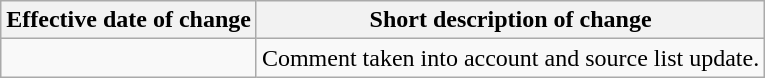<table class="wikitable">
<tr>
<th>Effective date of change</th>
<th>Short description of change</th>
</tr>
<tr>
<td></td>
<td>Comment taken into account and source list update.</td>
</tr>
</table>
